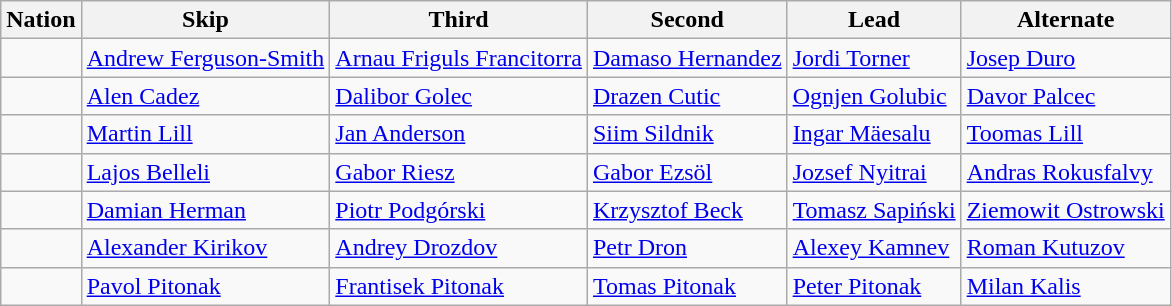<table class="wikitable">
<tr>
<th>Nation</th>
<th>Skip</th>
<th>Third</th>
<th>Second</th>
<th>Lead</th>
<th>Alternate</th>
</tr>
<tr>
<td></td>
<td><a href='#'>Andrew Ferguson-Smith</a></td>
<td><a href='#'>Arnau Friguls Francitorra</a></td>
<td><a href='#'>Damaso Hernandez</a></td>
<td><a href='#'>Jordi Torner</a></td>
<td><a href='#'>Josep Duro</a></td>
</tr>
<tr>
<td></td>
<td><a href='#'>Alen Cadez</a></td>
<td><a href='#'>Dalibor Golec</a></td>
<td><a href='#'>Drazen Cutic</a></td>
<td><a href='#'>Ognjen Golubic</a></td>
<td><a href='#'>Davor Palcec</a></td>
</tr>
<tr>
<td></td>
<td><a href='#'>Martin Lill</a></td>
<td><a href='#'>Jan Anderson</a></td>
<td><a href='#'>Siim Sildnik</a></td>
<td><a href='#'>Ingar Mäesalu</a></td>
<td><a href='#'>Toomas Lill</a></td>
</tr>
<tr>
<td></td>
<td><a href='#'>Lajos Belleli</a></td>
<td><a href='#'>Gabor Riesz</a></td>
<td><a href='#'>Gabor Ezsöl</a></td>
<td><a href='#'>Jozsef Nyitrai</a></td>
<td><a href='#'>Andras Rokusfalvy</a></td>
</tr>
<tr>
<td></td>
<td><a href='#'>Damian Herman</a></td>
<td><a href='#'>Piotr Podgórski</a></td>
<td><a href='#'>Krzysztof Beck</a></td>
<td><a href='#'>Tomasz Sapiński</a></td>
<td><a href='#'>Ziemowit Ostrowski</a></td>
</tr>
<tr>
<td></td>
<td><a href='#'>Alexander Kirikov</a></td>
<td><a href='#'>Andrey Drozdov</a></td>
<td><a href='#'>Petr Dron</a></td>
<td><a href='#'>Alexey Kamnev</a></td>
<td><a href='#'>Roman Kutuzov</a></td>
</tr>
<tr>
<td></td>
<td><a href='#'>Pavol Pitonak</a></td>
<td><a href='#'>Frantisek Pitonak</a></td>
<td><a href='#'>Tomas Pitonak</a></td>
<td><a href='#'>Peter Pitonak</a></td>
<td><a href='#'>Milan Kalis</a></td>
</tr>
</table>
